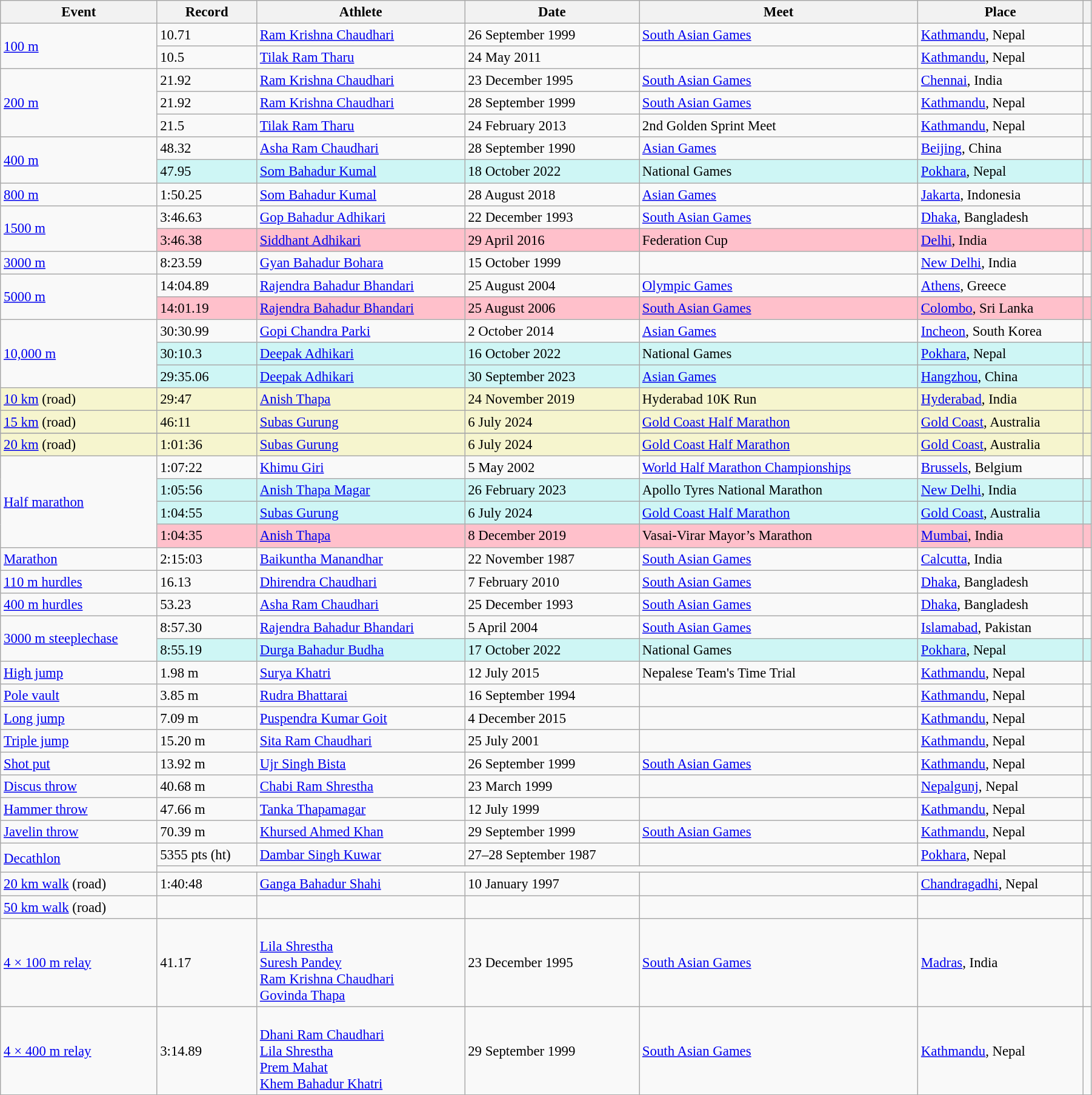<table class="wikitable" style="font-size:95%; width: 95%;">
<tr>
<th>Event</th>
<th>Record</th>
<th>Athlete</th>
<th>Date</th>
<th>Meet</th>
<th>Place</th>
<th></th>
</tr>
<tr>
<td rowspan=2><a href='#'>100 m</a></td>
<td>10.71</td>
<td><a href='#'>Ram Krishna Chaudhari</a></td>
<td>26 September 1999</td>
<td><a href='#'>South Asian Games</a></td>
<td><a href='#'>Kathmandu</a>, Nepal</td>
<td></td>
</tr>
<tr>
<td>10.5 </td>
<td><a href='#'>Tilak Ram Tharu</a></td>
<td>24 May 2011</td>
<td></td>
<td><a href='#'>Kathmandu</a>, Nepal</td>
<td></td>
</tr>
<tr>
<td rowspan=3><a href='#'>200 m</a></td>
<td>21.92</td>
<td><a href='#'>Ram Krishna Chaudhari</a></td>
<td>23 December 1995</td>
<td><a href='#'>South Asian Games</a></td>
<td><a href='#'>Chennai</a>, India</td>
<td></td>
</tr>
<tr>
<td>21.92</td>
<td><a href='#'>Ram Krishna Chaudhari</a></td>
<td>28 September 1999</td>
<td><a href='#'>South Asian Games</a></td>
<td><a href='#'>Kathmandu</a>, Nepal</td>
<td></td>
</tr>
<tr>
<td>21.5 </td>
<td><a href='#'>Tilak Ram Tharu</a></td>
<td>24 February 2013</td>
<td>2nd Golden Sprint Meet</td>
<td><a href='#'>Kathmandu</a>, Nepal</td>
<td></td>
</tr>
<tr>
<td rowspan=2><a href='#'>400 m</a></td>
<td>48.32</td>
<td><a href='#'>Asha Ram Chaudhari</a></td>
<td>28 September 1990</td>
<td><a href='#'>Asian Games</a></td>
<td><a href='#'>Beijing</a>, China</td>
<td></td>
</tr>
<tr bgcolor="#CEF6F5">
<td>47.95</td>
<td><a href='#'>Som Bahadur Kumal</a></td>
<td>18 October 2022</td>
<td>National Games</td>
<td><a href='#'>Pokhara</a>, Nepal</td>
<td></td>
</tr>
<tr>
<td><a href='#'>800 m</a></td>
<td>1:50.25</td>
<td><a href='#'>Som Bahadur Kumal</a></td>
<td>28 August 2018</td>
<td><a href='#'>Asian Games</a></td>
<td><a href='#'>Jakarta</a>, Indonesia</td>
<td></td>
</tr>
<tr>
<td rowspan=2><a href='#'>1500 m</a></td>
<td>3:46.63</td>
<td><a href='#'>Gop Bahadur Adhikari</a></td>
<td>22 December 1993</td>
<td><a href='#'>South Asian Games</a></td>
<td><a href='#'>Dhaka</a>, Bangladesh</td>
<td></td>
</tr>
<tr style="background:pink">
<td>3:46.38</td>
<td><a href='#'>Siddhant Adhikari</a></td>
<td>29 April 2016</td>
<td>Federation Cup</td>
<td><a href='#'>Delhi</a>, India</td>
<td></td>
</tr>
<tr>
<td><a href='#'>3000 m</a></td>
<td>8:23.59</td>
<td><a href='#'>Gyan Bahadur Bohara</a></td>
<td>15 October 1999</td>
<td></td>
<td><a href='#'>New Delhi</a>, India</td>
<td></td>
</tr>
<tr>
<td rowspan=2><a href='#'>5000 m</a></td>
<td>14:04.89</td>
<td><a href='#'>Rajendra Bahadur Bhandari</a></td>
<td>25 August 2004</td>
<td><a href='#'>Olympic Games</a></td>
<td><a href='#'>Athens</a>, Greece</td>
<td></td>
</tr>
<tr style="background:pink">
<td>14:01.19</td>
<td><a href='#'>Rajendra Bahadur Bhandari</a></td>
<td>25 August 2006</td>
<td><a href='#'>South Asian Games</a></td>
<td><a href='#'>Colombo</a>, Sri Lanka</td>
<td></td>
</tr>
<tr>
<td rowspan=3><a href='#'>10,000 m</a></td>
<td>30:30.99</td>
<td><a href='#'>Gopi Chandra Parki</a></td>
<td>2 October 2014</td>
<td><a href='#'>Asian Games</a></td>
<td><a href='#'>Incheon</a>, South Korea</td>
<td></td>
</tr>
<tr bgcolor=#CEF6F5>
<td>30:10.3 </td>
<td><a href='#'>Deepak Adhikari</a></td>
<td>16 October 2022</td>
<td>National Games</td>
<td><a href='#'>Pokhara</a>, Nepal</td>
<td></td>
</tr>
<tr bgcolor="#CEF6F5">
<td>29:35.06</td>
<td><a href='#'>Deepak Adhikari</a></td>
<td>30 September 2023</td>
<td><a href='#'>Asian Games</a></td>
<td><a href='#'>Hangzhou</a>, China</td>
<td></td>
</tr>
<tr style="background:#f6F5CE;">
<td><a href='#'>10 km</a> (road)</td>
<td>29:47</td>
<td><a href='#'>Anish Thapa</a></td>
<td>24 November 2019</td>
<td>Hyderabad 10K Run</td>
<td><a href='#'>Hyderabad</a>, India</td>
<td></td>
</tr>
<tr style="background:#f6F5CE;">
<td><a href='#'>15 km</a> (road)</td>
<td>46:11</td>
<td><a href='#'>Subas Gurung</a></td>
<td>6 July 2024</td>
<td><a href='#'>Gold Coast Half Marathon</a></td>
<td><a href='#'>Gold Coast</a>, Australia</td>
<td></td>
</tr>
<tr>
</tr>
<tr style="background:#f6F5CE;">
<td><a href='#'>20 km</a> (road)</td>
<td>1:01:36</td>
<td><a href='#'>Subas Gurung</a></td>
<td>6 July 2024</td>
<td><a href='#'>Gold Coast Half Marathon</a></td>
<td><a href='#'>Gold Coast</a>, Australia</td>
<td></td>
</tr>
<tr>
<td rowspan=4><a href='#'>Half marathon</a></td>
<td>1:07:22</td>
<td><a href='#'>Khimu Giri</a></td>
<td>5 May 2002</td>
<td><a href='#'>World Half Marathon Championships</a></td>
<td><a href='#'>Brussels</a>, Belgium</td>
<td></td>
</tr>
<tr bgcolor=#CEF6F5>
<td>1:05:56</td>
<td><a href='#'>Anish Thapa Magar</a></td>
<td>26 February 2023</td>
<td>Apollo Tyres National Marathon</td>
<td><a href='#'>New Delhi</a>, India</td>
<td></td>
</tr>
<tr bgcolor=#CEF6F5>
<td>1:04:55</td>
<td><a href='#'>Subas Gurung</a></td>
<td>6 July 2024</td>
<td><a href='#'>Gold Coast Half Marathon</a></td>
<td><a href='#'>Gold Coast</a>, Australia</td>
<td></td>
</tr>
<tr style="background:pink">
<td>1:04:35 </td>
<td><a href='#'>Anish Thapa</a></td>
<td>8 December 2019</td>
<td>Vasai-Virar Mayor’s Marathon</td>
<td><a href='#'>Mumbai</a>, India</td>
<td></td>
</tr>
<tr>
<td><a href='#'>Marathon</a></td>
<td>2:15:03</td>
<td><a href='#'>Baikuntha Manandhar</a></td>
<td>22 November 1987</td>
<td><a href='#'>South Asian Games</a></td>
<td><a href='#'>Calcutta</a>, India</td>
<td></td>
</tr>
<tr>
<td><a href='#'>110 m hurdles</a></td>
<td>16.13</td>
<td><a href='#'>Dhirendra Chaudhari</a></td>
<td>7 February 2010</td>
<td><a href='#'>South Asian Games</a></td>
<td><a href='#'>Dhaka</a>, Bangladesh</td>
<td></td>
</tr>
<tr>
<td><a href='#'>400 m hurdles</a></td>
<td>53.23</td>
<td><a href='#'>Asha Ram Chaudhari</a></td>
<td>25 December 1993</td>
<td><a href='#'>South Asian Games</a></td>
<td><a href='#'>Dhaka</a>, Bangladesh</td>
<td></td>
</tr>
<tr>
<td rowspan=2><a href='#'>3000 m steeplechase</a></td>
<td>8:57.30</td>
<td><a href='#'>Rajendra Bahadur Bhandari</a></td>
<td>5 April 2004</td>
<td><a href='#'>South Asian Games</a></td>
<td><a href='#'>Islamabad</a>, Pakistan</td>
<td></td>
</tr>
<tr bgcolor="#CEF6F5">
<td>8:55.19</td>
<td><a href='#'>Durga Bahadur Budha</a></td>
<td>17 October 2022</td>
<td>National Games</td>
<td><a href='#'>Pokhara</a>, Nepal</td>
<td></td>
</tr>
<tr>
<td><a href='#'>High jump</a></td>
<td>1.98 m</td>
<td><a href='#'>Surya Khatri</a></td>
<td>12 July 2015</td>
<td>Nepalese Team's Time Trial</td>
<td><a href='#'>Kathmandu</a>, Nepal</td>
<td></td>
</tr>
<tr>
<td><a href='#'>Pole vault</a></td>
<td>3.85 m</td>
<td><a href='#'>Rudra Bhattarai</a></td>
<td>16 September 1994</td>
<td></td>
<td><a href='#'>Kathmandu</a>, Nepal</td>
<td></td>
</tr>
<tr>
<td><a href='#'>Long jump</a></td>
<td>7.09 m</td>
<td><a href='#'>Puspendra Kumar Goit</a></td>
<td>4 December 2015</td>
<td></td>
<td><a href='#'>Kathmandu</a>, Nepal</td>
<td></td>
</tr>
<tr>
<td><a href='#'>Triple jump</a></td>
<td>15.20 m</td>
<td><a href='#'>Sita Ram Chaudhari</a></td>
<td>25 July 2001</td>
<td></td>
<td><a href='#'>Kathmandu</a>, Nepal</td>
<td></td>
</tr>
<tr>
<td><a href='#'>Shot put</a></td>
<td>13.92 m</td>
<td><a href='#'>Ujr Singh Bista</a></td>
<td>26 September 1999</td>
<td><a href='#'>South Asian Games</a></td>
<td><a href='#'>Kathmandu</a>, Nepal</td>
<td></td>
</tr>
<tr>
<td><a href='#'>Discus throw</a></td>
<td>40.68 m</td>
<td><a href='#'>Chabi Ram Shrestha</a></td>
<td>23 March 1999</td>
<td></td>
<td><a href='#'>Nepalgunj</a>, Nepal</td>
<td></td>
</tr>
<tr>
<td><a href='#'>Hammer throw</a></td>
<td>47.66 m</td>
<td><a href='#'>Tanka Thapamagar</a></td>
<td>12 July 1999</td>
<td></td>
<td><a href='#'>Kathmandu</a>, Nepal</td>
<td></td>
</tr>
<tr>
<td><a href='#'>Javelin throw</a></td>
<td>70.39 m</td>
<td><a href='#'>Khursed Ahmed Khan</a></td>
<td>29 September 1999</td>
<td><a href='#'>South Asian Games</a></td>
<td><a href='#'>Kathmandu</a>, Nepal</td>
<td></td>
</tr>
<tr>
<td rowspan=2><a href='#'>Decathlon</a></td>
<td>5355 pts (ht)</td>
<td><a href='#'>Dambar Singh Kuwar</a></td>
<td>27–28 September 1987</td>
<td></td>
<td><a href='#'>Pokhara</a>, Nepal</td>
<td></td>
</tr>
<tr>
<td colspan=5></td>
<td></td>
</tr>
<tr>
<td><a href='#'>20 km walk</a> (road)</td>
<td>1:40:48</td>
<td><a href='#'>Ganga Bahadur Shahi</a></td>
<td>10 January 1997</td>
<td></td>
<td><a href='#'>Chandragadhi</a>, Nepal</td>
<td></td>
</tr>
<tr>
<td><a href='#'>50 km walk</a> (road)</td>
<td></td>
<td></td>
<td></td>
<td></td>
<td></td>
<td></td>
</tr>
<tr>
<td><a href='#'>4 × 100 m relay</a></td>
<td>41.17</td>
<td><br><a href='#'>Lila Shrestha</a><br><a href='#'>Suresh Pandey</a><br><a href='#'>Ram Krishna Chaudhari</a><br><a href='#'>Govinda Thapa</a></td>
<td>23 December 1995</td>
<td><a href='#'>South Asian Games</a></td>
<td><a href='#'>Madras</a>, India</td>
<td></td>
</tr>
<tr>
<td><a href='#'>4 × 400 m relay</a></td>
<td>3:14.89</td>
<td><br><a href='#'>Dhani Ram Chaudhari</a><br><a href='#'>Lila Shrestha</a><br><a href='#'>Prem Mahat</a><br><a href='#'>Khem Bahadur Khatri</a></td>
<td>29 September 1999</td>
<td><a href='#'>South Asian Games</a></td>
<td><a href='#'>Kathmandu</a>, Nepal</td>
<td></td>
</tr>
</table>
